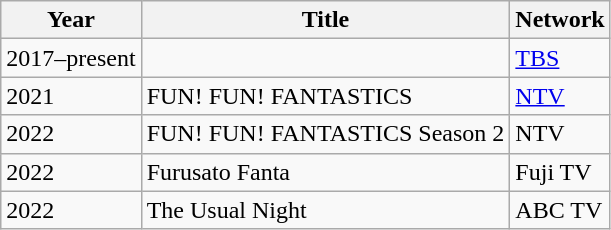<table class="wikitable">
<tr>
<th>Year</th>
<th>Title</th>
<th>Network</th>
</tr>
<tr>
<td>2017–present</td>
<td></td>
<td><a href='#'>TBS</a></td>
</tr>
<tr>
<td>2021</td>
<td>FUN! FUN! FANTASTICS</td>
<td><a href='#'>NTV</a></td>
</tr>
<tr>
<td>2022</td>
<td>FUN! FUN! FANTASTICS Season 2</td>
<td>NTV</td>
</tr>
<tr>
<td>2022</td>
<td>Furusato Fanta</td>
<td>Fuji TV</td>
</tr>
<tr>
<td>2022</td>
<td>The Usual Night</td>
<td>ABC TV</td>
</tr>
</table>
